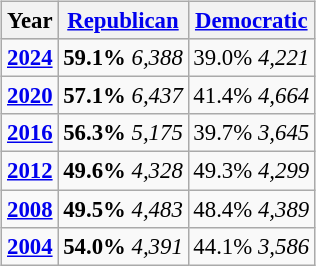<table class="wikitable" style="float:right; font-size:95%;">
<tr bgcolor=lightgrey>
<th>Year</th>
<th><a href='#'>Republican</a></th>
<th><a href='#'>Democratic</a></th>
</tr>
<tr>
<td style="text-align:center;" ><strong><a href='#'>2024</a></strong></td>
<td style="text-align:center;" ><strong>59.1%</strong> <em>6,388</em></td>
<td style="text-align:center;" >39.0% <em>4,221</em></td>
</tr>
<tr>
<td style="text-align:center;" ><strong><a href='#'>2020</a></strong></td>
<td style="text-align:center;" ><strong>57.1%</strong> <em>6,437</em></td>
<td style="text-align:center;" >41.4% <em>4,664</em></td>
</tr>
<tr>
<td style="text-align:center;" ><strong><a href='#'>2016</a></strong></td>
<td style="text-align:center;" ><strong>56.3%</strong> <em>5,175</em></td>
<td style="text-align:center;" >39.7% <em>3,645</em></td>
</tr>
<tr>
<td style="text-align:center;" ><strong><a href='#'>2012</a></strong></td>
<td style="text-align:center;" ><strong>49.6%</strong> <em>4,328</em></td>
<td style="text-align:center;" >49.3% <em>4,299</em></td>
</tr>
<tr>
<td style="text-align:center;" ><strong><a href='#'>2008</a></strong></td>
<td style="text-align:center;" ><strong>49.5%</strong> <em>4,483</em></td>
<td style="text-align:center;" >48.4% <em>4,389</em></td>
</tr>
<tr>
<td style="text-align:center;" ><strong><a href='#'>2004</a></strong></td>
<td style="text-align:center;" ><strong>54.0%</strong> <em>4,391</em></td>
<td style="text-align:center;" >44.1% <em>3,586</em></td>
</tr>
</table>
